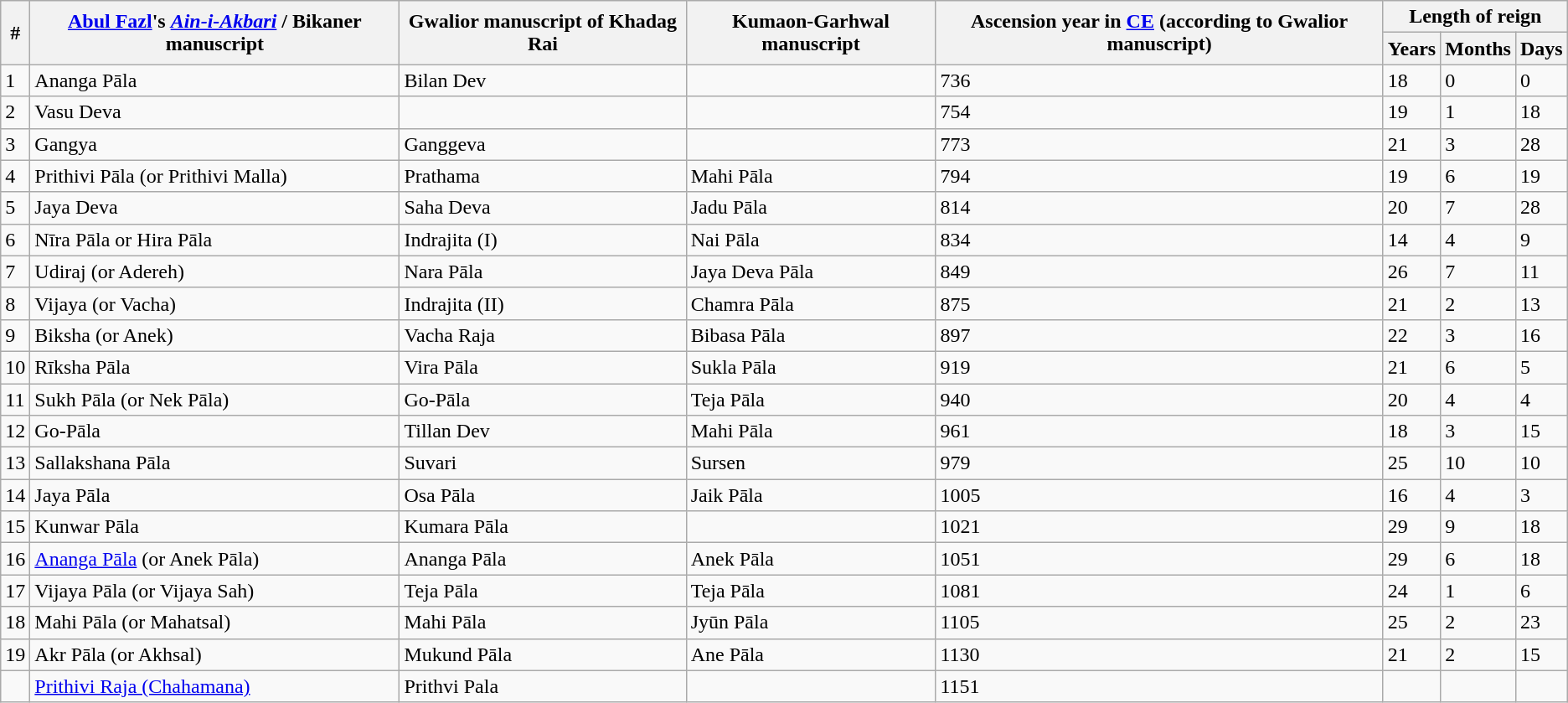<table class="wikitable">
<tr>
<th rowspan="2">#</th>
<th rowspan="2"><a href='#'>Abul Fazl</a>'s <em><a href='#'>Ain-i-Akbari</a></em> / Bikaner manuscript</th>
<th rowspan="2">Gwalior manuscript of Khadag Rai</th>
<th rowspan="2">Kumaon-Garhwal manuscript</th>
<th rowspan="2">Ascension year in <a href='#'>CE</a> (according to Gwalior manuscript)</th>
<th colspan="3">Length of reign</th>
</tr>
<tr>
<th>Years</th>
<th>Months</th>
<th>Days</th>
</tr>
<tr>
<td>1</td>
<td>Ananga Pāla</td>
<td>Bilan Dev</td>
<td></td>
<td>736</td>
<td>18</td>
<td>0</td>
<td>0</td>
</tr>
<tr>
<td>2</td>
<td>Vasu Deva</td>
<td></td>
<td></td>
<td>754</td>
<td>19</td>
<td>1</td>
<td>18</td>
</tr>
<tr>
<td>3</td>
<td>Gangya</td>
<td>Ganggeva</td>
<td></td>
<td>773</td>
<td>21</td>
<td>3</td>
<td>28</td>
</tr>
<tr>
<td>4</td>
<td>Prithivi Pāla (or Prithivi Malla)</td>
<td>Prathama</td>
<td>Mahi Pāla</td>
<td>794</td>
<td>19</td>
<td>6</td>
<td>19</td>
</tr>
<tr>
<td>5</td>
<td>Jaya Deva</td>
<td>Saha Deva</td>
<td>Jadu Pāla</td>
<td>814</td>
<td>20</td>
<td>7</td>
<td>28</td>
</tr>
<tr>
<td>6</td>
<td>Nīra Pāla or Hira Pāla</td>
<td>Indrajita (I)</td>
<td>Nai Pāla</td>
<td>834</td>
<td>14</td>
<td>4</td>
<td>9</td>
</tr>
<tr>
<td>7</td>
<td>Udiraj (or Adereh)</td>
<td>Nara Pāla</td>
<td>Jaya Deva Pāla</td>
<td>849</td>
<td>26</td>
<td>7</td>
<td>11</td>
</tr>
<tr>
<td>8</td>
<td>Vijaya (or Vacha)</td>
<td>Indrajita (II)</td>
<td>Chamra Pāla</td>
<td>875</td>
<td>21</td>
<td>2</td>
<td>13</td>
</tr>
<tr>
<td>9</td>
<td>Biksha (or Anek)</td>
<td>Vacha Raja</td>
<td>Bibasa Pāla</td>
<td>897</td>
<td>22</td>
<td>3</td>
<td>16</td>
</tr>
<tr>
<td>10</td>
<td>Rīksha Pāla</td>
<td>Vira Pāla</td>
<td>Sukla Pāla</td>
<td>919</td>
<td>21</td>
<td>6</td>
<td>5</td>
</tr>
<tr>
<td>11</td>
<td>Sukh Pāla (or Nek Pāla)</td>
<td>Go-Pāla</td>
<td>Teja Pāla</td>
<td>940</td>
<td>20</td>
<td>4</td>
<td>4</td>
</tr>
<tr>
<td>12</td>
<td>Go-Pāla</td>
<td>Tillan Dev</td>
<td>Mahi Pāla</td>
<td>961</td>
<td>18</td>
<td>3</td>
<td>15</td>
</tr>
<tr>
<td>13</td>
<td>Sallakshana Pāla</td>
<td>Suvari</td>
<td>Sursen</td>
<td>979</td>
<td>25</td>
<td>10</td>
<td>10</td>
</tr>
<tr>
<td>14</td>
<td>Jaya Pāla</td>
<td>Osa Pāla</td>
<td>Jaik Pāla</td>
<td>1005</td>
<td>16</td>
<td>4</td>
<td>3</td>
</tr>
<tr>
<td>15</td>
<td>Kunwar Pāla</td>
<td>Kumara Pāla</td>
<td></td>
<td>1021</td>
<td>29</td>
<td>9</td>
<td>18</td>
</tr>
<tr>
<td>16</td>
<td><a href='#'>Ananga Pāla</a> (or Anek Pāla)</td>
<td>Ananga Pāla</td>
<td>Anek Pāla</td>
<td>1051</td>
<td>29</td>
<td>6</td>
<td>18</td>
</tr>
<tr>
<td>17</td>
<td>Vijaya Pāla (or Vijaya Sah)</td>
<td>Teja Pāla</td>
<td>Teja Pāla</td>
<td>1081</td>
<td>24</td>
<td>1</td>
<td>6</td>
</tr>
<tr>
<td>18</td>
<td>Mahi Pāla (or Mahatsal)</td>
<td>Mahi Pāla</td>
<td>Jyūn Pāla</td>
<td>1105</td>
<td>25</td>
<td>2</td>
<td>23</td>
</tr>
<tr>
<td>19</td>
<td>Akr Pāla (or Akhsal)</td>
<td>Mukund Pāla</td>
<td>Ane Pāla</td>
<td>1130</td>
<td>21</td>
<td>2</td>
<td>15</td>
</tr>
<tr>
<td></td>
<td><a href='#'>Prithivi Raja (Chahamana)</a></td>
<td>Prithvi Pala</td>
<td></td>
<td>1151</td>
<td></td>
<td></td>
<td></td>
</tr>
</table>
